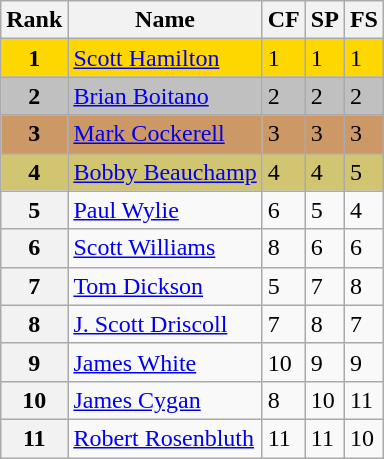<table class="wikitable">
<tr>
<th>Rank</th>
<th>Name</th>
<th>CF</th>
<th>SP</th>
<th>FS</th>
</tr>
<tr bgcolor="gold">
<td align="center"><strong>1</strong></td>
<td><a href='#'>Scott Hamilton</a></td>
<td>1</td>
<td>1</td>
<td>1</td>
</tr>
<tr bgcolor="silver">
<td align="center"><strong>2</strong></td>
<td><a href='#'>Brian Boitano</a></td>
<td>2</td>
<td>2</td>
<td>2</td>
</tr>
<tr bgcolor="cc9966">
<td align="center"><strong>3</strong></td>
<td><a href='#'>Mark Cockerell</a></td>
<td>3</td>
<td>3</td>
<td>3</td>
</tr>
<tr bgcolor="d1c571">
<td align="center"><strong>4</strong></td>
<td><a href='#'>Bobby Beauchamp</a></td>
<td>4</td>
<td>4</td>
<td>5</td>
</tr>
<tr>
<th>5</th>
<td><a href='#'>Paul Wylie</a></td>
<td>6</td>
<td>5</td>
<td>4</td>
</tr>
<tr>
<th>6</th>
<td><a href='#'>Scott Williams</a></td>
<td>8</td>
<td>6</td>
<td>6</td>
</tr>
<tr>
<th>7</th>
<td><a href='#'>Tom Dickson</a></td>
<td>5</td>
<td>7</td>
<td>8</td>
</tr>
<tr>
<th>8</th>
<td><a href='#'>J. Scott Driscoll</a></td>
<td>7</td>
<td>8</td>
<td>7</td>
</tr>
<tr>
<th>9</th>
<td><a href='#'>James White</a></td>
<td>10</td>
<td>9</td>
<td>9</td>
</tr>
<tr>
<th>10</th>
<td><a href='#'>James Cygan</a></td>
<td>8</td>
<td>10</td>
<td>11</td>
</tr>
<tr>
<th>11</th>
<td><a href='#'>Robert Rosenbluth</a></td>
<td>11</td>
<td>11</td>
<td>10</td>
</tr>
</table>
